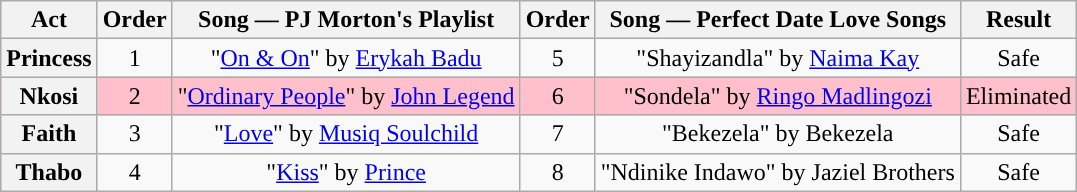<table class="wikitable plainrowheaders" style="text-align:center;">
<tr>
<th scope"col">Act</th>
<th scope"col">Order</th>
<th scope"col">Song — PJ Morton's Playlist</th>
<th scope"col">Order</th>
<th scope"col">Song — Perfect Date Love Songs</th>
<th scope"col">Result</th>
</tr>
<tr>
<th scope=row>Princess</th>
<td>1</td>
<td>"<a href='#'>On & On</a>" by <a href='#'>Erykah Badu</a></td>
<td>5</td>
<td>"Shayizandla" by <a href='#'>Naima Kay</a></td>
<td>Safe</td>
</tr>
<tr bgcolor="pink">
<th scope=row>Nkosi</th>
<td>2</td>
<td>"<a href='#'>Ordinary People</a>" by <a href='#'>John Legend</a></td>
<td>6</td>
<td>"Sondela" by <a href='#'>Ringo Madlingozi</a></td>
<td>Eliminated</td>
</tr>
<tr>
<th scope=row>Faith</th>
<td>3</td>
<td>"<a href='#'>Love</a>" by <a href='#'>Musiq Soulchild</a></td>
<td>7</td>
<td>"Bekezela" by Bekezela</td>
<td>Safe</td>
</tr>
<tr>
<th scope=row>Thabo</th>
<td>4</td>
<td>"<a href='#'>Kiss</a>" by <a href='#'>Prince</a></td>
<td>8</td>
<td>"Ndinike Indawo" by Jaziel Brothers</td>
<td>Safe</td>
</tr>
</table>
